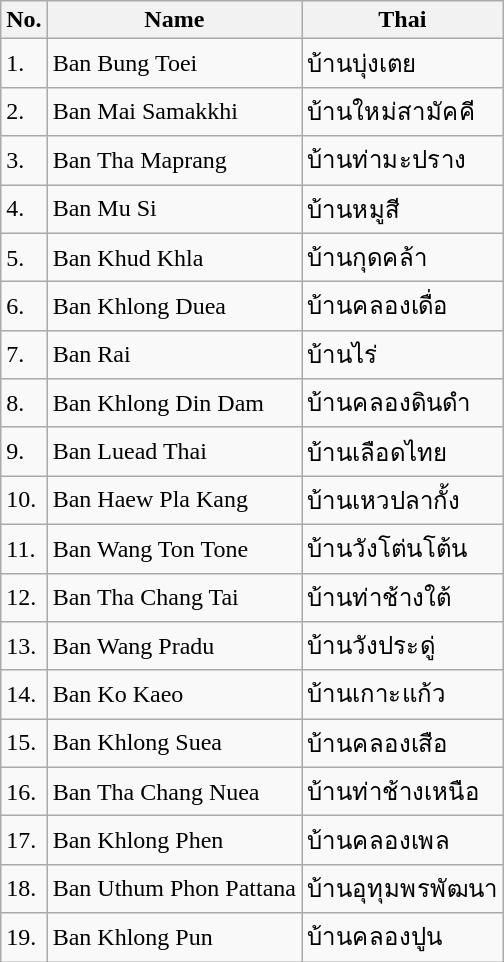<table class="wikitable sortable">
<tr>
<th>No.</th>
<th>Name</th>
<th>Thai</th>
</tr>
<tr>
<td>1.</td>
<td>Ban Bung Toei</td>
<td>บ้านบุ่งเตย</td>
</tr>
<tr>
<td>2.</td>
<td>Ban Mai Samakkhi</td>
<td>บ้านใหม่สามัคคี</td>
</tr>
<tr>
<td>3.</td>
<td>Ban Tha Maprang</td>
<td>บ้านท่ามะปราง</td>
</tr>
<tr>
<td>4.</td>
<td>Ban Mu Si</td>
<td>บ้านหมูสี</td>
</tr>
<tr>
<td>5.</td>
<td>Ban Khud Khla</td>
<td>บ้านกุดคล้า</td>
</tr>
<tr>
<td>6.</td>
<td>Ban Khlong Duea</td>
<td>บ้านคลองเดื่อ</td>
</tr>
<tr>
<td>7.</td>
<td>Ban Rai</td>
<td>บ้านไร่</td>
</tr>
<tr>
<td>8.</td>
<td>Ban Khlong Din Dam</td>
<td>บ้านคลองดินดำ</td>
</tr>
<tr>
<td>9.</td>
<td>Ban Luead Thai</td>
<td>บ้านเลือดไทย</td>
</tr>
<tr>
<td>10.</td>
<td>Ban Haew Pla Kang</td>
<td>บ้านเหวปลากั้ง</td>
</tr>
<tr>
<td>11.</td>
<td>Ban Wang Ton Tone</td>
<td>บ้านวังโต่นโต้น</td>
</tr>
<tr>
<td>12.</td>
<td>Ban Tha Chang Tai</td>
<td>บ้านท่าช้างใต้</td>
</tr>
<tr>
<td>13.</td>
<td>Ban Wang Pradu</td>
<td>บ้านวังประดู่</td>
</tr>
<tr>
<td>14.</td>
<td>Ban Ko Kaeo</td>
<td>บ้านเกาะแก้ว</td>
</tr>
<tr>
<td>15.</td>
<td>Ban Khlong Suea</td>
<td>บ้านคลองเสือ</td>
</tr>
<tr>
<td>16.</td>
<td>Ban Tha Chang Nuea</td>
<td>บ้านท่าช้างเหนือ</td>
</tr>
<tr>
<td>17.</td>
<td>Ban Khlong Phen</td>
<td>บ้านคลองเพล</td>
</tr>
<tr>
<td>18.</td>
<td>Ban Uthum Phon Pattana</td>
<td>บ้านอุทุมพรพัฒนา</td>
</tr>
<tr>
<td>19.</td>
<td>Ban Khlong Pun</td>
<td>บ้านคลองปูน</td>
</tr>
</table>
